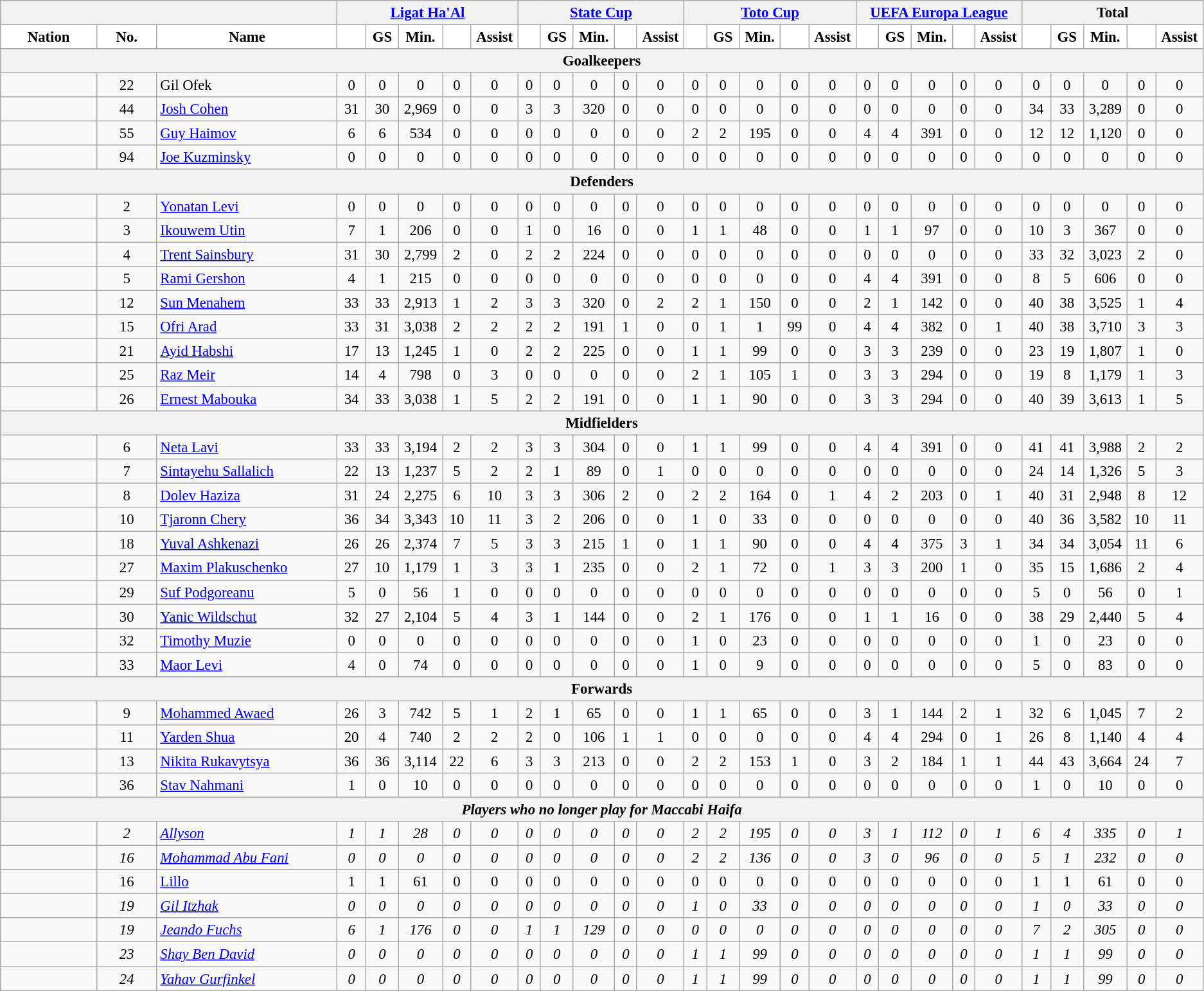<table class="wikitable" style="font-size: 95%; text-align: center;">
<tr>
<th colspan=3></th>
<th colspan=5><a href='#'>Ligat Ha'Al</a></th>
<th colspan=5><a href='#'>State Cup</a></th>
<th colspan=5><a href='#'>Toto Cup</a></th>
<th colspan=5><a href='#'>UEFA Europa League</a></th>
<th colspan=5>Total</th>
</tr>
<tr>
<th width="8%" style="background: #FFFFFF">Nation</th>
<th width="5%" style="background: #FFFFFF">No.</th>
<th width="15%" style="background: #FFFFFF">Name</th>
<th width=60 style="background: #FFFFFF"></th>
<th width=60 style="background: #FFFFFF">GS</th>
<th width=60 style="background: #FFFFFF">Min.</th>
<th width=60 style="background: #FFFFFF"></th>
<th width=60 style="background: #FFFFFF">Assist</th>
<th width=60 style="background: #FFFFFF"></th>
<th width=60 style="background: #FFFFFF">GS</th>
<th width=60 style="background: #FFFFFF">Min.</th>
<th width=60 style="background: #FFFFFF"></th>
<th width=60 style="background: #FFFFFF">Assist</th>
<th width=60 style="background: #FFFFFF"></th>
<th width=60 style="background: #FFFFFF">GS</th>
<th width=60 style="background: #FFFFFF">Min.</th>
<th width=60 style="background: #FFFFFF"></th>
<th width=60 style="background: #FFFFFF">Assist</th>
<th width=60 style="background: #FFFFFF"></th>
<th width=60 style="background: #FFFFFF">GS</th>
<th width=60 style="background: #FFFFFF">Min.</th>
<th width=60 style="background: #FFFFFF"></th>
<th width=60 style="background: #FFFFFF">Assist</th>
<th width=60 style="background: #FFFFFF"></th>
<th width=60 style="background: #FFFFFF">GS</th>
<th width=60 style="background: #FFFFFF">Min.</th>
<th width=60 style="background: #FFFFFF"></th>
<th width=60 style="background: #FFFFFF">Assist</th>
</tr>
<tr>
<th colspan=34>Goalkeepers</th>
</tr>
<tr>
<td></td>
<td>22</td>
<td align=left>Gil Ofek</td>
<td>0 </td>
<td>0 </td>
<td>0 </td>
<td>0 </td>
<td>0 </td>
<td>0 </td>
<td>0 </td>
<td>0 </td>
<td>0 </td>
<td>0 </td>
<td>0 </td>
<td>0 </td>
<td>0 </td>
<td>0 </td>
<td>0 </td>
<td>0 </td>
<td>0 </td>
<td>0 </td>
<td>0 </td>
<td>0 </td>
<td>0 </td>
<td>0 </td>
<td>0 </td>
<td>0 </td>
<td>0 </td>
</tr>
<tr>
<td> </td>
<td>44</td>
<td align=left><a href='#'>Josh Cohen</a></td>
<td>31 </td>
<td>30 </td>
<td>2,969 </td>
<td>0 </td>
<td>0 </td>
<td>3 </td>
<td>3 </td>
<td>320 </td>
<td>0 </td>
<td>0 </td>
<td>0 </td>
<td>0 </td>
<td>0 </td>
<td>0 </td>
<td>0 </td>
<td>0 </td>
<td>0 </td>
<td>0 </td>
<td>0 </td>
<td>0 </td>
<td>34 </td>
<td>33 </td>
<td>3,289 </td>
<td>0 </td>
<td>0 </td>
</tr>
<tr>
<td></td>
<td>55</td>
<td align=left><a href='#'>Guy Haimov</a></td>
<td>6 </td>
<td>6 </td>
<td>534 </td>
<td>0 </td>
<td>0 </td>
<td>0 </td>
<td>0 </td>
<td>0 </td>
<td>0 </td>
<td>0 </td>
<td>2 </td>
<td>2 </td>
<td>195 </td>
<td>0 </td>
<td>0 </td>
<td>4 </td>
<td>4 </td>
<td>391 </td>
<td>0 </td>
<td>0 </td>
<td>12 </td>
<td>12 </td>
<td>1,120 </td>
<td>0 </td>
<td>0 </td>
</tr>
<tr>
<td> </td>
<td>94</td>
<td align=left><a href='#'>Joe Kuzminsky</a></td>
<td>0 </td>
<td>0 </td>
<td>0 </td>
<td>0 </td>
<td>0 </td>
<td>0 </td>
<td>0 </td>
<td>0 </td>
<td>0 </td>
<td>0 </td>
<td>0 </td>
<td>0 </td>
<td>0 </td>
<td>0 </td>
<td>0 </td>
<td>0 </td>
<td>0 </td>
<td>0 </td>
<td>0 </td>
<td>0 </td>
<td>0 </td>
<td>0 </td>
<td>0 </td>
<td>0 </td>
<td>0 </td>
</tr>
<tr>
<th colspan=34>Defenders</th>
</tr>
<tr>
<td></td>
<td>2</td>
<td align=left><a href='#'>Yonatan Levi</a></td>
<td>0 </td>
<td>0 </td>
<td>0 </td>
<td>0 </td>
<td>0 </td>
<td>0 </td>
<td>0 </td>
<td>0 </td>
<td>0 </td>
<td>0 </td>
<td>0 </td>
<td>0 </td>
<td>0 </td>
<td>0 </td>
<td>0 </td>
<td>0 </td>
<td>0 </td>
<td>0 </td>
<td>0 </td>
<td>0 </td>
<td>0 </td>
<td>0 </td>
<td>0 </td>
<td>0 </td>
<td>0 </td>
</tr>
<tr>
<td></td>
<td>3</td>
<td align=left><a href='#'>Ikouwem Utin</a></td>
<td>7 </td>
<td>1 </td>
<td>206 </td>
<td>0 </td>
<td>0 </td>
<td>1 </td>
<td>0 </td>
<td>16 </td>
<td>0 </td>
<td>0 </td>
<td>1 </td>
<td>1 </td>
<td>48 </td>
<td>0 </td>
<td>0 </td>
<td>1 </td>
<td>1 </td>
<td>97 </td>
<td>0 </td>
<td>0 </td>
<td>10 </td>
<td>3 </td>
<td>367 </td>
<td>0 </td>
<td>0 </td>
</tr>
<tr>
<td></td>
<td>4</td>
<td align=left><a href='#'>Trent Sainsbury</a></td>
<td>31 </td>
<td>30 </td>
<td>2,799 </td>
<td>2 </td>
<td>0 </td>
<td>2 </td>
<td>2 </td>
<td>224 </td>
<td>0 </td>
<td>0 </td>
<td>0 </td>
<td>0 </td>
<td>0 </td>
<td>0 </td>
<td>0 </td>
<td>0 </td>
<td>0 </td>
<td>0 </td>
<td>0 </td>
<td>0 </td>
<td>33 </td>
<td>32 </td>
<td>3,023 </td>
<td>2 </td>
<td>0 </td>
</tr>
<tr>
<td></td>
<td>5</td>
<td align=left><a href='#'>Rami Gershon</a></td>
<td>4 </td>
<td>1 </td>
<td>215 </td>
<td>0 </td>
<td>0 </td>
<td>0 </td>
<td>0 </td>
<td>0 </td>
<td>0 </td>
<td>0 </td>
<td>0 </td>
<td>0 </td>
<td>0 </td>
<td>0 </td>
<td>0 </td>
<td>4 </td>
<td>4 </td>
<td>391 </td>
<td>0 </td>
<td>0 </td>
<td>8 </td>
<td>5 </td>
<td>606 </td>
<td>0 </td>
<td>0 </td>
</tr>
<tr>
<td></td>
<td>12</td>
<td align=left><a href='#'>Sun Menahem</a></td>
<td>33 </td>
<td>33 </td>
<td>2,913 </td>
<td>1 </td>
<td>2 </td>
<td>3 </td>
<td>3 </td>
<td>320 </td>
<td>0 </td>
<td>2 </td>
<td>2 </td>
<td>1 </td>
<td>150 </td>
<td>0 </td>
<td>0 </td>
<td>2 </td>
<td>1 </td>
<td>142 </td>
<td>0 </td>
<td>0 </td>
<td>40 </td>
<td>38 </td>
<td>3,525 </td>
<td>1 </td>
<td>4 </td>
</tr>
<tr>
<td></td>
<td>15</td>
<td align=left><a href='#'>Ofri Arad</a></td>
<td>33 </td>
<td>31 </td>
<td>3,038 </td>
<td>2 </td>
<td>2 </td>
<td>2 </td>
<td>2 </td>
<td>191 </td>
<td>1 </td>
<td>0 </td>
<td>0 </td>
<td>1 </td>
<td>1 </td>
<td>99 </td>
<td>0 </td>
<td>4 </td>
<td>4 </td>
<td>382 </td>
<td>0 </td>
<td>1 </td>
<td>40 </td>
<td>38 </td>
<td>3,710 </td>
<td>3 </td>
<td>3 </td>
</tr>
<tr>
<td></td>
<td>21</td>
<td align=left><a href='#'>Ayid Habshi</a></td>
<td>17 </td>
<td>13 </td>
<td>1,245 </td>
<td>1 </td>
<td>0 </td>
<td>2 </td>
<td>2 </td>
<td>225 </td>
<td>0 </td>
<td>0 </td>
<td>1 </td>
<td>1 </td>
<td>99 </td>
<td>0 </td>
<td>0 </td>
<td>3 </td>
<td>3 </td>
<td>239 </td>
<td>0 </td>
<td>0 </td>
<td>23 </td>
<td>19 </td>
<td>1,807 </td>
<td>1 </td>
<td>0 </td>
</tr>
<tr>
<td></td>
<td>25</td>
<td align=left><a href='#'>Raz Meir</a></td>
<td>14  </td>
<td>4 </td>
<td>798 </td>
<td>0 </td>
<td>3 </td>
<td>0 </td>
<td>0 </td>
<td>0 </td>
<td>0 </td>
<td>0 </td>
<td>2 </td>
<td>1 </td>
<td>105 </td>
<td>1 </td>
<td>0 </td>
<td>3 </td>
<td>3 </td>
<td>294 </td>
<td>0 </td>
<td>0 </td>
<td>19 </td>
<td>8 </td>
<td>1,179 </td>
<td>1 </td>
<td>3 </td>
</tr>
<tr>
<td></td>
<td>26</td>
<td align=left><a href='#'>Ernest Mabouka</a></td>
<td>34 </td>
<td>33 </td>
<td>3,038 </td>
<td>1 </td>
<td>5 </td>
<td>2 </td>
<td>2 </td>
<td>191 </td>
<td>0 </td>
<td>0 </td>
<td>1 </td>
<td>1 </td>
<td>90 </td>
<td>0 </td>
<td>0 </td>
<td>3 </td>
<td>3 </td>
<td>294 </td>
<td>0 </td>
<td>0 </td>
<td>40 </td>
<td>39 </td>
<td>3,613 </td>
<td>1 </td>
<td>5 </td>
</tr>
<tr>
<th colspan=34>Midfielders</th>
</tr>
<tr>
<td></td>
<td>6</td>
<td align=left><a href='#'>Neta Lavi</a></td>
<td>33 </td>
<td>33 </td>
<td>3,194 </td>
<td>2 </td>
<td>2 </td>
<td>3 </td>
<td>3 </td>
<td>304 </td>
<td>0 </td>
<td>0 </td>
<td>1 </td>
<td>1 </td>
<td>99 </td>
<td>0 </td>
<td>0 </td>
<td>4 </td>
<td>4 </td>
<td>391 </td>
<td>0 </td>
<td>0 </td>
<td>41 </td>
<td>41 </td>
<td>3,988 </td>
<td>2 </td>
<td>2 </td>
</tr>
<tr>
<td></td>
<td>7</td>
<td align=left><a href='#'>Sintayehu Sallalich</a></td>
<td>22 </td>
<td>13 </td>
<td>1,237 </td>
<td>5 </td>
<td>2 </td>
<td>2 </td>
<td>1 </td>
<td>89 </td>
<td>0 </td>
<td>1 </td>
<td>0 </td>
<td>0 </td>
<td>0 </td>
<td>0 </td>
<td>0 </td>
<td>0 </td>
<td>0 </td>
<td>0 </td>
<td>0 </td>
<td>0 </td>
<td>24 </td>
<td>14 </td>
<td>1,326 </td>
<td>5 </td>
<td>3 </td>
</tr>
<tr>
<td></td>
<td>8</td>
<td align=left><a href='#'>Dolev Haziza</a></td>
<td>31 </td>
<td>24 </td>
<td>2,275 </td>
<td>6 </td>
<td>10 </td>
<td>3 </td>
<td>3 </td>
<td>306 </td>
<td>2 </td>
<td>0 </td>
<td>2 </td>
<td>2 </td>
<td>164 </td>
<td>0 </td>
<td>1 </td>
<td>4 </td>
<td>2 </td>
<td>203 </td>
<td>0 </td>
<td>1 </td>
<td>40 </td>
<td>31 </td>
<td>2,948 </td>
<td>8 </td>
<td>12 </td>
</tr>
<tr>
<td></td>
<td>10</td>
<td align=left><a href='#'>Tjaronn Chery</a></td>
<td>36 </td>
<td>34 </td>
<td>3,343 </td>
<td>10 </td>
<td>11 </td>
<td>3 </td>
<td>2 </td>
<td>206 </td>
<td>0 </td>
<td>0 </td>
<td>1 </td>
<td>0 </td>
<td>33 </td>
<td>0 </td>
<td>0 </td>
<td>0 </td>
<td>0 </td>
<td>0 </td>
<td>0 </td>
<td>0 </td>
<td>40 </td>
<td>36 </td>
<td>3,582 </td>
<td>10 </td>
<td>11 </td>
</tr>
<tr>
<td></td>
<td>18</td>
<td align=left><a href='#'>Yuval Ashkenazi</a></td>
<td>26 </td>
<td>26 </td>
<td>2,374 </td>
<td>7 </td>
<td>5 </td>
<td>3 </td>
<td>3 </td>
<td>215 </td>
<td>1 </td>
<td>0 </td>
<td>1 </td>
<td>1 </td>
<td>90 </td>
<td>0 </td>
<td>0 </td>
<td>4 </td>
<td>4 </td>
<td>375 </td>
<td>3 </td>
<td>1 </td>
<td>34 </td>
<td>34 </td>
<td>3,054 </td>
<td>11 </td>
<td>6 </td>
</tr>
<tr>
<td></td>
<td>27</td>
<td align=left><a href='#'>Maxim Plakuschenko</a></td>
<td>27 </td>
<td>10 </td>
<td>1,179 </td>
<td>1 </td>
<td>3 </td>
<td>3 </td>
<td>1 </td>
<td>235 </td>
<td>0 </td>
<td>0 </td>
<td>2 </td>
<td>1 </td>
<td>72 </td>
<td>0 </td>
<td>1 </td>
<td>3 </td>
<td>3 </td>
<td>200 </td>
<td>1 </td>
<td>0 </td>
<td>35 </td>
<td>15 </td>
<td>1,686 </td>
<td>2 </td>
<td>4 </td>
</tr>
<tr>
<td></td>
<td>29</td>
<td align=left><a href='#'>Suf Podgoreanu</a></td>
<td>5 </td>
<td>0 </td>
<td>56 </td>
<td>1 </td>
<td>0 </td>
<td>0 </td>
<td>0 </td>
<td>0 </td>
<td>0 </td>
<td>0 </td>
<td>0 </td>
<td>0 </td>
<td>0 </td>
<td>0 </td>
<td>0 </td>
<td>0 </td>
<td>0 </td>
<td>0 </td>
<td>0 </td>
<td>0 </td>
<td>5 </td>
<td>0 </td>
<td>56 </td>
<td>0 </td>
<td>1 </td>
</tr>
<tr>
<td></td>
<td>30</td>
<td align=left><a href='#'>Yanic Wildschut</a></td>
<td>32 </td>
<td>27 </td>
<td>2,104 </td>
<td>5 </td>
<td>4 </td>
<td>3 </td>
<td>1 </td>
<td>144 </td>
<td>0 </td>
<td>0 </td>
<td>2 </td>
<td>1 </td>
<td>176 </td>
<td>0 </td>
<td>0 </td>
<td>1 </td>
<td>1 </td>
<td>16 </td>
<td>0 </td>
<td>0 </td>
<td>38 </td>
<td>29 </td>
<td>2,440 </td>
<td>5 </td>
<td>4 </td>
</tr>
<tr>
<td></td>
<td>32</td>
<td align=left><a href='#'>Timothy Muzie</a></td>
<td>0 </td>
<td>0 </td>
<td>0 </td>
<td>0 </td>
<td>0 </td>
<td>0 </td>
<td>0 </td>
<td>0 </td>
<td>0 </td>
<td>0 </td>
<td>1 </td>
<td>0 </td>
<td>23 </td>
<td>0 </td>
<td>0 </td>
<td>0 </td>
<td>0 </td>
<td>0 </td>
<td>0 </td>
<td>0 </td>
<td>1 </td>
<td>0 </td>
<td>23 </td>
<td>0 </td>
<td>0 </td>
</tr>
<tr>
<td></td>
<td>33</td>
<td align=left><a href='#'>Maor Levi</a></td>
<td>4 </td>
<td>0 </td>
<td>74 </td>
<td>0 </td>
<td>0 </td>
<td>0 </td>
<td>0 </td>
<td>0 </td>
<td>0 </td>
<td>0 </td>
<td>1 </td>
<td>0 </td>
<td>9 </td>
<td>0 </td>
<td>0 </td>
<td>0 </td>
<td>0 </td>
<td>0 </td>
<td>0 </td>
<td>0 </td>
<td>5 </td>
<td>0 </td>
<td>83 </td>
<td>0 </td>
<td>0 </td>
</tr>
<tr>
<th colspan=34>Forwards</th>
</tr>
<tr>
<td></td>
<td>9</td>
<td align=left><a href='#'>Mohammed Awaed</a></td>
<td>26 </td>
<td>3 </td>
<td>742 </td>
<td>5 </td>
<td>1 </td>
<td>2 </td>
<td>1 </td>
<td>65 </td>
<td>0 </td>
<td>0 </td>
<td>1 </td>
<td>1 </td>
<td>65 </td>
<td>0 </td>
<td>0 </td>
<td>3 </td>
<td>1 </td>
<td>144 </td>
<td>2 </td>
<td>1 </td>
<td>32 </td>
<td>6 </td>
<td>1,045 </td>
<td>7 </td>
<td>2 </td>
</tr>
<tr>
<td></td>
<td>11</td>
<td align=left><a href='#'>Yarden Shua</a></td>
<td>20 </td>
<td>4 </td>
<td>740 </td>
<td>2 </td>
<td>2 </td>
<td>2 </td>
<td>0 </td>
<td>106 </td>
<td>1 </td>
<td>1 </td>
<td>0 </td>
<td>0 </td>
<td>0 </td>
<td>0 </td>
<td>0 </td>
<td>4 </td>
<td>4 </td>
<td>294 </td>
<td>0 </td>
<td>1 </td>
<td>26 </td>
<td>8 </td>
<td>1,140 </td>
<td>4 </td>
<td>4 </td>
</tr>
<tr>
<td></td>
<td>13</td>
<td align=left><a href='#'>Nikita Rukavytsya</a></td>
<td>36 </td>
<td>36 </td>
<td>3,114 </td>
<td>22 </td>
<td>6 </td>
<td>3 </td>
<td>3 </td>
<td>213 </td>
<td>0 </td>
<td>0 </td>
<td>2 </td>
<td>2 </td>
<td>153 </td>
<td>1 </td>
<td>0 </td>
<td>3 </td>
<td>2 </td>
<td>184 </td>
<td>1 </td>
<td>1 </td>
<td>44 </td>
<td>43 </td>
<td>3,664 </td>
<td>24 </td>
<td>7 </td>
</tr>
<tr>
<td></td>
<td>36</td>
<td align=left><a href='#'>Stav Nahmani</a></td>
<td>1 </td>
<td>0 </td>
<td>10 </td>
<td>0 </td>
<td>0 </td>
<td>0 </td>
<td>0 </td>
<td>0 </td>
<td>0 </td>
<td>0 </td>
<td>0 </td>
<td>0 </td>
<td>0 </td>
<td>0 </td>
<td>0 </td>
<td>0 </td>
<td>0 </td>
<td>0 </td>
<td>0 </td>
<td>0 </td>
<td>1 </td>
<td>0 </td>
<td>10 </td>
<td>0 </td>
<td>0 </td>
</tr>
<tr>
<th colspan=38><em>Players who no longer play for Maccabi Haifa</em></th>
</tr>
<tr>
<td></td>
<td><em>2</em></td>
<td align=left><em><a href='#'>Allyson</a></em></td>
<td><em>1</em> </td>
<td><em>1</em> </td>
<td><em>28</em> </td>
<td><em>0</em> </td>
<td><em>0</em> </td>
<td><em>0</em> </td>
<td><em>0</em> </td>
<td><em>0</em> </td>
<td><em>0</em> </td>
<td><em>0</em> </td>
<td><em>2</em> </td>
<td><em>2</em> </td>
<td><em>195</em> </td>
<td><em>0</em> </td>
<td><em>0</em> </td>
<td><em>3</em> </td>
<td><em>1</em> </td>
<td><em>112</em> </td>
<td><em>0</em> </td>
<td><em>1</em> </td>
<td><em>6</em> </td>
<td><em>4</em> </td>
<td><em>335</em> </td>
<td><em>0</em> </td>
<td><em>1</em> </td>
</tr>
<tr>
<td></td>
<td><em>16</em></td>
<td align=left><em><a href='#'>Mohammad Abu Fani</a></em></td>
<td><em>0</em> </td>
<td><em>0</em> </td>
<td><em>0</em> </td>
<td><em>0</em> </td>
<td><em>0</em> </td>
<td><em>0</em> </td>
<td><em>0</em> </td>
<td><em>0</em> </td>
<td><em>0</em> </td>
<td><em>0</em> </td>
<td><em>2</em> </td>
<td><em>2</em> </td>
<td><em>136</em> </td>
<td><em>0</em> </td>
<td><em>0</em> </td>
<td><em>3</em> </td>
<td><em>0</em> </td>
<td><em>96</em> </td>
<td><em>0</em> </td>
<td><em>0</em> </td>
<td><em>5</em> </td>
<td><em>1</em></td>
<td><em>232</em> </td>
<td><em>0</em> </td>
<td><em>0</em> </td>
</tr>
<tr>
<td></td>
<td>16</td>
<td align=left><a href='#'>Lillo</a></td>
<td>1 </td>
<td>1 </td>
<td>61 </td>
<td>0 </td>
<td>0 </td>
<td>0 </td>
<td>0 </td>
<td>0 </td>
<td>0 </td>
<td>0 </td>
<td>0 </td>
<td>0 </td>
<td>0 </td>
<td>0 </td>
<td>0 </td>
<td>0 </td>
<td>0 </td>
<td>0 </td>
<td>0 </td>
<td>0 </td>
<td>1 </td>
<td>1 </td>
<td>61 </td>
<td>0 </td>
<td>0 </td>
</tr>
<tr>
<td></td>
<td><em>19</em></td>
<td align=left><em><a href='#'>Gil Itzhak</a></em></td>
<td><em>0</em> </td>
<td><em>0</em> </td>
<td><em>0</em> </td>
<td><em>0</em> </td>
<td><em>0</em> </td>
<td><em>0</em> </td>
<td><em>0</em> </td>
<td><em>0</em> </td>
<td><em>0</em> </td>
<td><em>0</em> </td>
<td><em>1</em> </td>
<td><em>0</em> </td>
<td><em>33</em> </td>
<td><em>0</em> </td>
<td><em>0</em> </td>
<td><em>0</em> </td>
<td><em>0</em> </td>
<td><em>0</em> </td>
<td><em>0</em> </td>
<td><em>0</em> </td>
<td><em>1</em> </td>
<td><em>0</em> </td>
<td><em>33</em> </td>
<td><em>0</em> </td>
<td><em>0</em> </td>
</tr>
<tr>
<td></td>
<td><em>19</em></td>
<td align=left><em><a href='#'>Jeando Fuchs</a></em></td>
<td><em>6</em> </td>
<td><em>1</em> </td>
<td><em>176</em> </td>
<td><em>0</em> </td>
<td><em>0</em> </td>
<td><em>1</em> </td>
<td><em>1</em> </td>
<td><em>129</em> </td>
<td><em>0</em> </td>
<td><em>0</em> </td>
<td><em>0</em> </td>
<td><em>0</em> </td>
<td><em>0</em> </td>
<td><em>0</em> </td>
<td><em>0</em> </td>
<td><em>0</em> </td>
<td><em>0</em> </td>
<td><em>0</em> </td>
<td><em>0</em> </td>
<td><em>0</em> </td>
<td><em>7</em> </td>
<td><em>2</em> </td>
<td><em>305</em> </td>
<td><em>0</em> </td>
<td><em>0</em> </td>
</tr>
<tr>
<td></td>
<td><em>23</em></td>
<td align=left><em><a href='#'>Shay Ben David</a></em></td>
<td><em>0</em> </td>
<td><em>0</em> </td>
<td><em>0</em> </td>
<td><em>0</em> </td>
<td><em>0</em> </td>
<td><em>0</em> </td>
<td><em>0</em> </td>
<td><em>0</em> </td>
<td><em>0</em> </td>
<td><em>0</em> </td>
<td><em>1</em> </td>
<td><em>1</em> </td>
<td><em>99</em> </td>
<td><em>0</em> </td>
<td><em>0</em> </td>
<td><em>0</em> </td>
<td><em>0</em> </td>
<td><em>0</em> </td>
<td><em>0</em> </td>
<td><em>0</em> </td>
<td><em>1</em> </td>
<td><em>1</em> </td>
<td><em>99</em> </td>
<td><em>0</em> </td>
<td><em>0</em> </td>
</tr>
<tr>
<td></td>
<td><em>24</em></td>
<td align=left><em><a href='#'>Yahav Gurfinkel</a></em></td>
<td><em>0</em> </td>
<td><em>0</em> </td>
<td><em>0</em> </td>
<td><em>0</em> </td>
<td><em>0</em> </td>
<td><em>0</em> </td>
<td><em>0</em> </td>
<td><em>0</em> </td>
<td><em>0</em> </td>
<td><em>0</em> </td>
<td><em>1</em> </td>
<td><em>1</em> </td>
<td><em>99</em> </td>
<td><em>0</em> </td>
<td><em>0</em> </td>
<td><em>0</em> </td>
<td><em>0</em> </td>
<td><em>0</em> </td>
<td><em>0</em> </td>
<td><em>0</em> </td>
<td><em>1</em> </td>
<td><em>1</em> </td>
<td><em>99</em> </td>
<td><em>0</em> </td>
<td><em>0</em> </td>
</tr>
<tr>
</tr>
</table>
